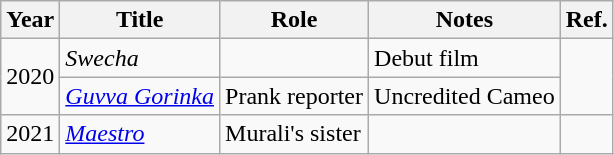<table class="wikitable sortable">
<tr>
<th>Year</th>
<th>Title</th>
<th>Role</th>
<th>Notes</th>
<th>Ref.</th>
</tr>
<tr>
<td rowspan=2>2020</td>
<td><em>Swecha</em></td>
<td></td>
<td>Debut film</td>
<td rowspan=2></td>
</tr>
<tr>
<td><em><a href='#'>Guvva Gorinka</a></em></td>
<td>Prank reporter</td>
<td>Uncredited Cameo</td>
</tr>
<tr>
<td>2021</td>
<td><a href='#'><em>Maestro</em></a></td>
<td>Murali's sister</td>
<td></td>
<td></td>
</tr>
</table>
